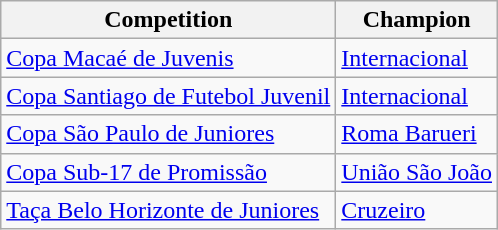<table class="wikitable">
<tr>
<th>Competition</th>
<th>Champion</th>
</tr>
<tr>
<td><a href='#'>Copa Macaé de Juvenis</a></td>
<td><a href='#'>Internacional</a></td>
</tr>
<tr>
<td><a href='#'>Copa Santiago de Futebol Juvenil</a></td>
<td><a href='#'>Internacional</a></td>
</tr>
<tr>
<td><a href='#'>Copa São Paulo de Juniores</a></td>
<td><a href='#'>Roma Barueri</a></td>
</tr>
<tr>
<td><a href='#'>Copa Sub-17 de Promissão</a></td>
<td><a href='#'>União São João</a></td>
</tr>
<tr>
<td><a href='#'>Taça Belo Horizonte de Juniores</a></td>
<td><a href='#'>Cruzeiro</a></td>
</tr>
</table>
